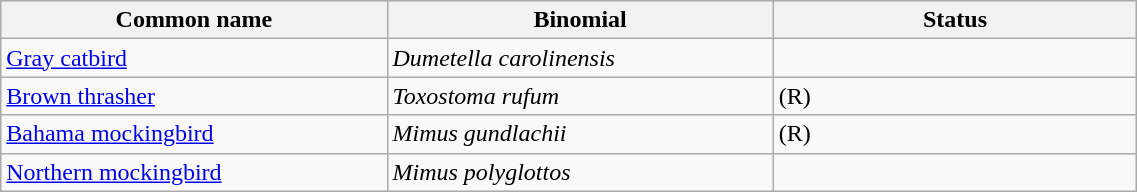<table width=60% class="wikitable">
<tr>
<th width=34%>Common name</th>
<th width=34%>Binomial</th>
<th width=32%>Status</th>
</tr>
<tr>
<td><a href='#'>Gray catbird</a></td>
<td><em>Dumetella carolinensis</em></td>
<td></td>
</tr>
<tr>
<td><a href='#'>Brown thrasher</a></td>
<td><em>Toxostoma rufum</em></td>
<td>(R)</td>
</tr>
<tr>
<td><a href='#'>Bahama mockingbird</a></td>
<td><em>Mimus gundlachii</em></td>
<td>(R)</td>
</tr>
<tr>
<td><a href='#'>Northern mockingbird</a></td>
<td><em>Mimus polyglottos</em></td>
<td></td>
</tr>
</table>
